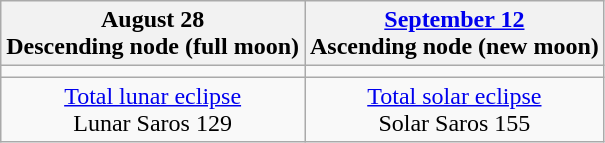<table class="wikitable">
<tr>
<th>August 28<br>Descending node (full moon)<br></th>
<th><a href='#'>September 12</a><br>Ascending node (new moon)<br></th>
</tr>
<tr>
<td></td>
<td></td>
</tr>
<tr align=center>
<td><a href='#'>Total lunar eclipse</a><br>Lunar Saros 129</td>
<td><a href='#'>Total solar eclipse</a><br>Solar Saros 155</td>
</tr>
</table>
